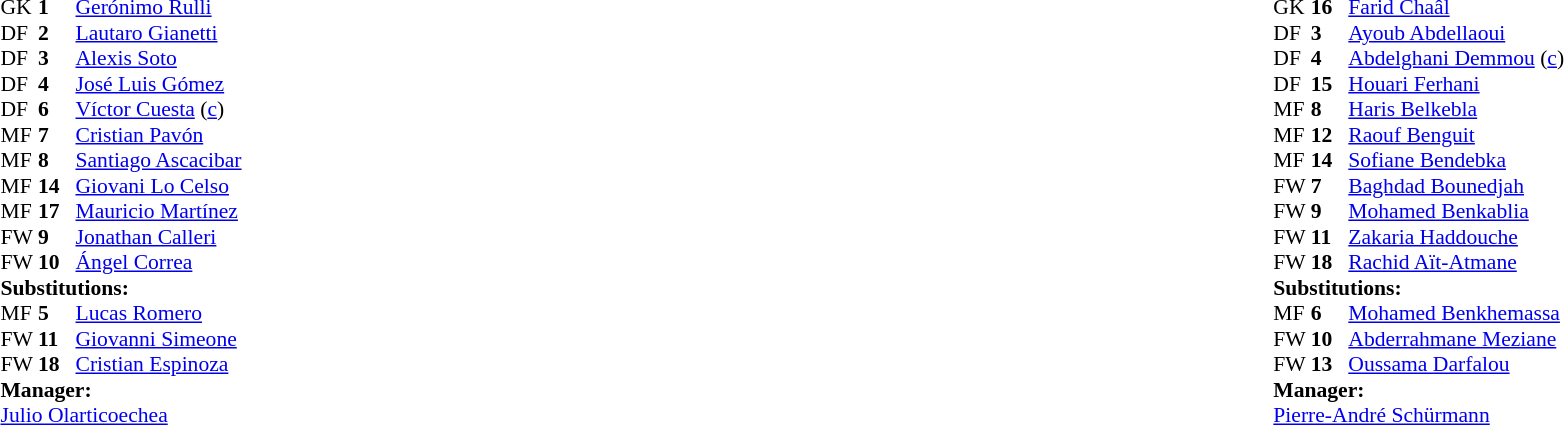<table width="100%">
<tr>
<td valign="top" width="50%"><br><table style="font-size: 90%" cellspacing="0" cellpadding="0">
<tr>
<th width="25"></th>
<th width="25"></th>
</tr>
<tr>
<td>GK</td>
<td><strong>1</strong></td>
<td><a href='#'>Gerónimo Rulli</a></td>
</tr>
<tr>
<td>DF</td>
<td><strong>2</strong></td>
<td><a href='#'>Lautaro Gianetti</a></td>
</tr>
<tr>
<td>DF</td>
<td><strong>3</strong></td>
<td><a href='#'>Alexis Soto</a></td>
</tr>
<tr>
<td>DF</td>
<td><strong>4</strong></td>
<td><a href='#'>José Luis Gómez</a></td>
</tr>
<tr>
<td>DF</td>
<td><strong>6</strong></td>
<td><a href='#'>Víctor Cuesta</a> (<a href='#'>c</a>)</td>
<td></td>
</tr>
<tr>
<td>MF</td>
<td><strong>7</strong></td>
<td><a href='#'>Cristian Pavón</a></td>
<td></td>
<td></td>
</tr>
<tr>
<td>MF</td>
<td><strong>8</strong></td>
<td><a href='#'>Santiago Ascacibar</a></td>
</tr>
<tr>
<td>MF</td>
<td><strong>14</strong></td>
<td><a href='#'>Giovani Lo Celso</a></td>
<td></td>
<td></td>
</tr>
<tr>
<td>MF</td>
<td><strong>17</strong></td>
<td><a href='#'>Mauricio Martínez</a></td>
</tr>
<tr>
<td>FW</td>
<td><strong>9</strong></td>
<td><a href='#'>Jonathan Calleri</a></td>
</tr>
<tr>
<td>FW</td>
<td><strong>10</strong></td>
<td><a href='#'>Ángel Correa</a></td>
<td></td>
<td></td>
</tr>
<tr>
<td colspan=3><strong>Substitutions:</strong></td>
</tr>
<tr>
<td>MF</td>
<td><strong>5</strong></td>
<td><a href='#'>Lucas Romero</a></td>
<td></td>
<td></td>
</tr>
<tr>
<td>FW</td>
<td><strong>11</strong></td>
<td><a href='#'>Giovanni Simeone</a></td>
<td></td>
<td></td>
</tr>
<tr>
<td>FW</td>
<td><strong>18</strong></td>
<td><a href='#'>Cristian Espinoza</a></td>
<td></td>
<td></td>
</tr>
<tr>
<td colspan=3><strong>Manager:</strong></td>
</tr>
<tr>
<td colspan=3><a href='#'>Julio Olarticoechea</a></td>
</tr>
</table>
</td>
<td valign="top"></td>
<td valign="top" width="50%"><br><table style="font-size: 90%" cellspacing="0" cellpadding="0" align="center">
<tr>
<th width="25"></th>
<th width="25"></th>
</tr>
<tr>
<td>GK</td>
<td><strong>16</strong></td>
<td><a href='#'>Farid Chaâl</a></td>
</tr>
<tr>
<td>DF</td>
<td><strong>3</strong></td>
<td><a href='#'>Ayoub Abdellaoui</a></td>
<td></td>
</tr>
<tr>
<td>DF</td>
<td><strong>4</strong></td>
<td><a href='#'>Abdelghani Demmou</a> (<a href='#'>c</a>)</td>
<td></td>
</tr>
<tr>
<td>DF</td>
<td><strong>15</strong></td>
<td><a href='#'>Houari Ferhani</a></td>
</tr>
<tr>
<td>MF</td>
<td><strong>8</strong></td>
<td><a href='#'>Haris Belkebla</a></td>
<td></td>
</tr>
<tr>
<td>MF</td>
<td><strong>12</strong></td>
<td><a href='#'>Raouf Benguit</a></td>
</tr>
<tr>
<td>MF</td>
<td><strong>14</strong></td>
<td><a href='#'>Sofiane Bendebka</a></td>
</tr>
<tr>
<td>FW</td>
<td><strong>7</strong></td>
<td><a href='#'>Baghdad Bounedjah</a></td>
</tr>
<tr>
<td>FW</td>
<td><strong>9</strong></td>
<td><a href='#'>Mohamed Benkablia</a></td>
<td></td>
<td></td>
</tr>
<tr>
<td>FW</td>
<td><strong>11</strong></td>
<td><a href='#'>Zakaria Haddouche</a></td>
<td></td>
<td></td>
</tr>
<tr>
<td>FW</td>
<td><strong>18</strong></td>
<td><a href='#'>Rachid Aït-Atmane</a></td>
<td></td>
<td></td>
</tr>
<tr>
<td colspan=3><strong>Substitutions:</strong></td>
</tr>
<tr>
<td>MF</td>
<td><strong>6</strong></td>
<td><a href='#'>Mohamed Benkhemassa</a></td>
<td></td>
<td></td>
</tr>
<tr>
<td>FW</td>
<td><strong>10</strong></td>
<td><a href='#'>Abderrahmane Meziane</a></td>
<td></td>
<td></td>
</tr>
<tr>
<td>FW</td>
<td><strong>13</strong></td>
<td><a href='#'>Oussama Darfalou</a></td>
<td></td>
<td></td>
</tr>
<tr>
<td colspan=3><strong>Manager:</strong></td>
</tr>
<tr>
<td colspan=3><a href='#'>Pierre-André Schürmann</a></td>
</tr>
</table>
</td>
</tr>
</table>
